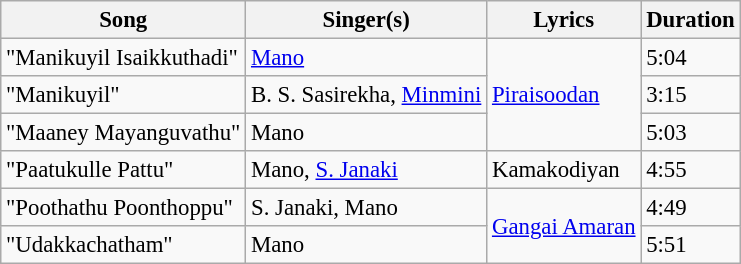<table class="wikitable" style="font-size:95%;">
<tr>
<th>Song</th>
<th>Singer(s)</th>
<th>Lyrics</th>
<th>Duration</th>
</tr>
<tr>
<td>"Manikuyil Isaikkuthadi"</td>
<td><a href='#'>Mano</a></td>
<td rowspan=3><a href='#'>Piraisoodan</a></td>
<td>5:04</td>
</tr>
<tr>
<td>"Manikuyil"</td>
<td>B. S. Sasirekha, <a href='#'>Minmini</a></td>
<td>3:15</td>
</tr>
<tr>
<td>"Maaney Mayanguvathu"</td>
<td>Mano</td>
<td>5:03</td>
</tr>
<tr>
<td>"Paatukulle Pattu"</td>
<td>Mano, <a href='#'>S. Janaki</a></td>
<td>Kamakodiyan</td>
<td>4:55</td>
</tr>
<tr>
<td>"Poothathu Poonthoppu"</td>
<td>S. Janaki, Mano</td>
<td rowspan=2><a href='#'>Gangai Amaran</a></td>
<td>4:49</td>
</tr>
<tr>
<td>"Udakkachatham"</td>
<td>Mano</td>
<td>5:51</td>
</tr>
</table>
